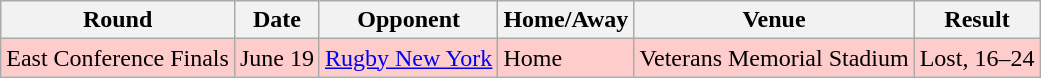<table class="wikitable">
<tr>
<th>Round</th>
<th>Date</th>
<th>Opponent</th>
<th>Home/Away</th>
<th>Venue</th>
<th>Result</th>
</tr>
<tr bgcolor="FFCCCC">
<td>East Conference Finals</td>
<td>June 19</td>
<td><a href='#'>Rugby New York</a></td>
<td>Home</td>
<td>Veterans Memorial Stadium</td>
<td>Lost, 16–24</td>
</tr>
</table>
